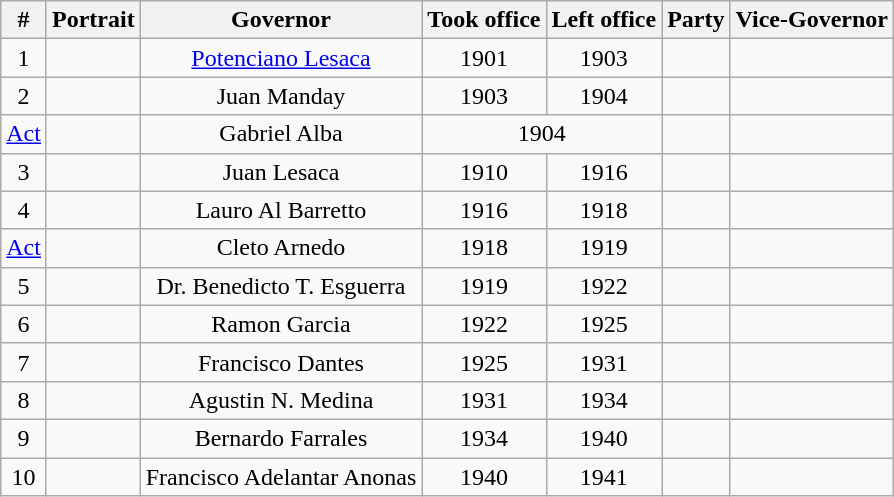<table class="wikitable" style="text-align:center;">
<tr>
<th>#</th>
<th>Portrait</th>
<th>Governor</th>
<th>Took office</th>
<th>Left office</th>
<th>Party</th>
<th>Vice-Governor</th>
</tr>
<tr>
<td>1</td>
<td></td>
<td><a href='#'>Potenciano Lesaca</a></td>
<td>1901</td>
<td>1903</td>
<td></td>
<td></td>
</tr>
<tr>
<td>2</td>
<td></td>
<td>Juan Manday</td>
<td>1903</td>
<td>1904</td>
<td></td>
<td></td>
</tr>
<tr>
<td><a href='#'>Act</a></td>
<td></td>
<td>Gabriel Alba</td>
<td colspan="2">1904</td>
<td></td>
<td></td>
</tr>
<tr>
<td>3</td>
<td></td>
<td>Juan Lesaca</td>
<td>1910</td>
<td>1916</td>
<td></td>
<td></td>
</tr>
<tr>
<td>4</td>
<td></td>
<td>Lauro Al Barretto</td>
<td>1916</td>
<td>1918</td>
<td></td>
<td></td>
</tr>
<tr>
<td><a href='#'>Act</a></td>
<td></td>
<td>Cleto Arnedo</td>
<td>1918</td>
<td>1919</td>
<td></td>
<td></td>
</tr>
<tr>
<td>5</td>
<td></td>
<td>Dr. Benedicto T. Esguerra</td>
<td>1919</td>
<td>1922</td>
<td></td>
<td></td>
</tr>
<tr>
<td>6</td>
<td></td>
<td>Ramon Garcia</td>
<td>1922</td>
<td>1925</td>
<td></td>
<td></td>
</tr>
<tr>
<td>7</td>
<td></td>
<td>Francisco Dantes</td>
<td>1925</td>
<td>1931</td>
<td></td>
<td></td>
</tr>
<tr>
<td>8</td>
<td></td>
<td>Agustin N. Medina</td>
<td>1931</td>
<td>1934</td>
<td></td>
<td></td>
</tr>
<tr>
<td>9</td>
<td></td>
<td>Bernardo Farrales</td>
<td>1934</td>
<td>1940</td>
<td></td>
<td></td>
</tr>
<tr>
<td>10</td>
<td></td>
<td>Francisco Adelantar Anonas</td>
<td>1940</td>
<td>1941</td>
<td></td>
<td></td>
</tr>
</table>
